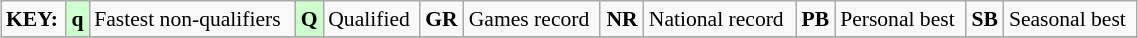<table class="wikitable" style="margin:0.5em auto; font-size:90%;position:relative;" width=60%>
<tr>
<td><strong>KEY:</strong></td>
<td bgcolor=ccffcc align=center><strong>q</strong></td>
<td>Fastest non-qualifiers</td>
<td bgcolor=ccffcc align=center><strong>Q</strong></td>
<td>Qualified</td>
<td align=center><strong>GR</strong></td>
<td>Games record</td>
<td align=center><strong>NR</strong></td>
<td>National record</td>
<td align=center><strong>PB</strong></td>
<td>Personal best</td>
<td align=center><strong>SB</strong></td>
<td>Seasonal best</td>
</tr>
<tr>
</tr>
</table>
